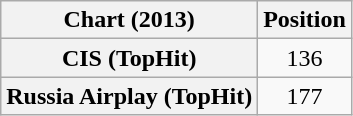<table class="wikitable sortable plainrowheaders" style="text-align:center">
<tr>
<th scope="col">Chart (2013)</th>
<th scope="col">Position</th>
</tr>
<tr>
<th scope="row">CIS (TopHit)</th>
<td>136</td>
</tr>
<tr>
<th scope="row">Russia Airplay (TopHit)</th>
<td>177</td>
</tr>
</table>
